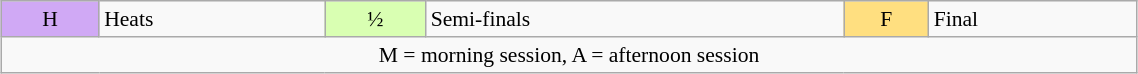<table class="wikitable" style="margin:0.5em auto; font-size:90%;position:relative;" width=60%>
<tr>
<td bgcolor="#D0A9F5" align=center>H</td>
<td>Heats</td>
<td bgcolor="#D9FFB2" align=center>½</td>
<td>Semi-finals</td>
<td bgcolor="#FFDF80" align=center>F</td>
<td>Final</td>
</tr>
<tr>
<td colspan=8 align=center>M = morning session, A = afternoon session</td>
</tr>
</table>
